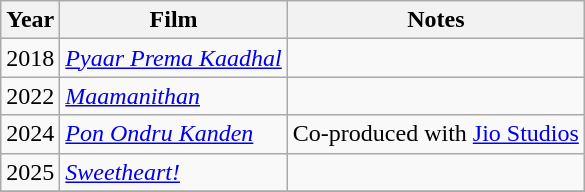<table class="wikitable">
<tr>
<th>Year</th>
<th>Film</th>
<th>Notes</th>
</tr>
<tr>
<td>2018</td>
<td><em><a href='#'>Pyaar Prema Kaadhal</a></em></td>
<td></td>
</tr>
<tr>
<td>2022</td>
<td><em><a href='#'>Maamanithan</a></em></td>
<td></td>
</tr>
<tr>
<td>2024</td>
<td><em><a href='#'>Pon Ondru Kanden</a></em></td>
<td>Co-produced with <a href='#'>Jio Studios</a></td>
</tr>
<tr>
<td>2025</td>
<td><em><a href='#'>Sweetheart!</a></em></td>
<td></td>
</tr>
<tr>
</tr>
</table>
